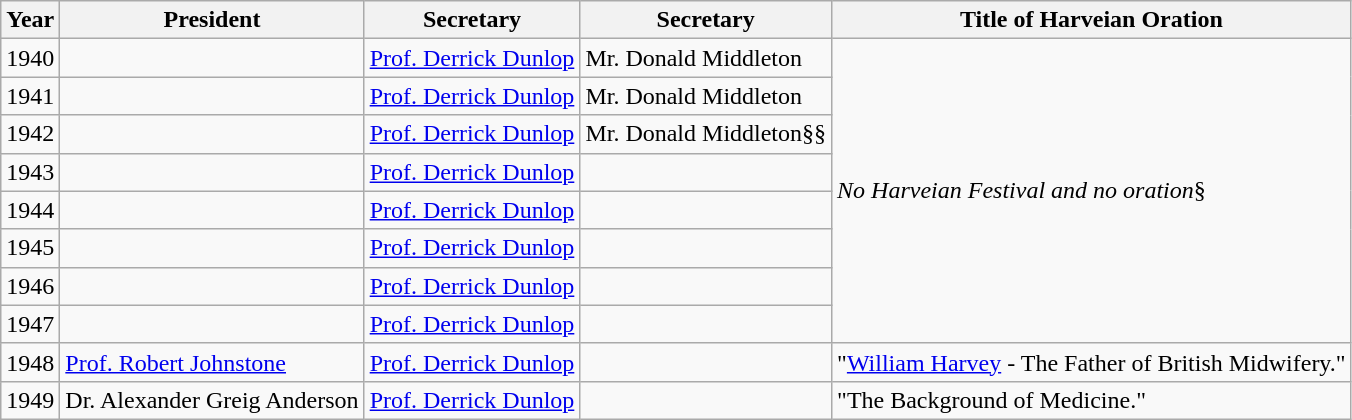<table class="wikitable">
<tr>
<th>Year</th>
<th>President</th>
<th>Secretary</th>
<th>Secretary</th>
<th>Title of Harveian Oration</th>
</tr>
<tr>
<td>1940</td>
<td></td>
<td><a href='#'>Prof. Derrick Dunlop</a></td>
<td>Mr. Donald Middleton</td>
<td rowspan=8><em>No Harveian Festival and no oration</em>§</td>
</tr>
<tr>
<td>1941</td>
<td></td>
<td><a href='#'>Prof. Derrick Dunlop</a></td>
<td>Mr. Donald Middleton</td>
</tr>
<tr>
<td>1942</td>
<td></td>
<td><a href='#'>Prof. Derrick Dunlop</a></td>
<td>Mr. Donald Middleton§§</td>
</tr>
<tr>
<td>1943</td>
<td></td>
<td><a href='#'>Prof. Derrick Dunlop</a></td>
<td></td>
</tr>
<tr>
<td>1944</td>
<td></td>
<td><a href='#'>Prof. Derrick Dunlop</a></td>
<td></td>
</tr>
<tr>
<td>1945</td>
<td></td>
<td><a href='#'>Prof. Derrick Dunlop</a></td>
<td></td>
</tr>
<tr>
<td>1946</td>
<td></td>
<td><a href='#'>Prof. Derrick Dunlop</a></td>
<td></td>
</tr>
<tr>
<td>1947</td>
<td></td>
<td><a href='#'>Prof. Derrick Dunlop</a></td>
<td></td>
</tr>
<tr>
<td>1948</td>
<td><a href='#'>Prof. Robert Johnstone</a></td>
<td><a href='#'>Prof. Derrick Dunlop</a></td>
<td></td>
<td>"<a href='#'>William Harvey</a> - The Father of British Midwifery."</td>
</tr>
<tr>
<td>1949</td>
<td>Dr. Alexander Greig Anderson</td>
<td><a href='#'>Prof. Derrick Dunlop</a></td>
<td></td>
<td>"The Background of Medicine."</td>
</tr>
</table>
